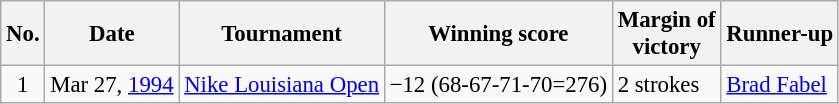<table class="wikitable" style="font-size:95%;">
<tr>
<th>No.</th>
<th>Date</th>
<th>Tournament</th>
<th>Winning score</th>
<th>Margin of<br>victory</th>
<th>Runner-up</th>
</tr>
<tr>
<td align=center>1</td>
<td align=right>Mar 27, <a href='#'>1994</a></td>
<td><a href='#'>Nike Louisiana Open</a></td>
<td>−12 (68-67-71-70=276)</td>
<td>2 strokes</td>
<td> <a href='#'>Brad Fabel</a></td>
</tr>
</table>
